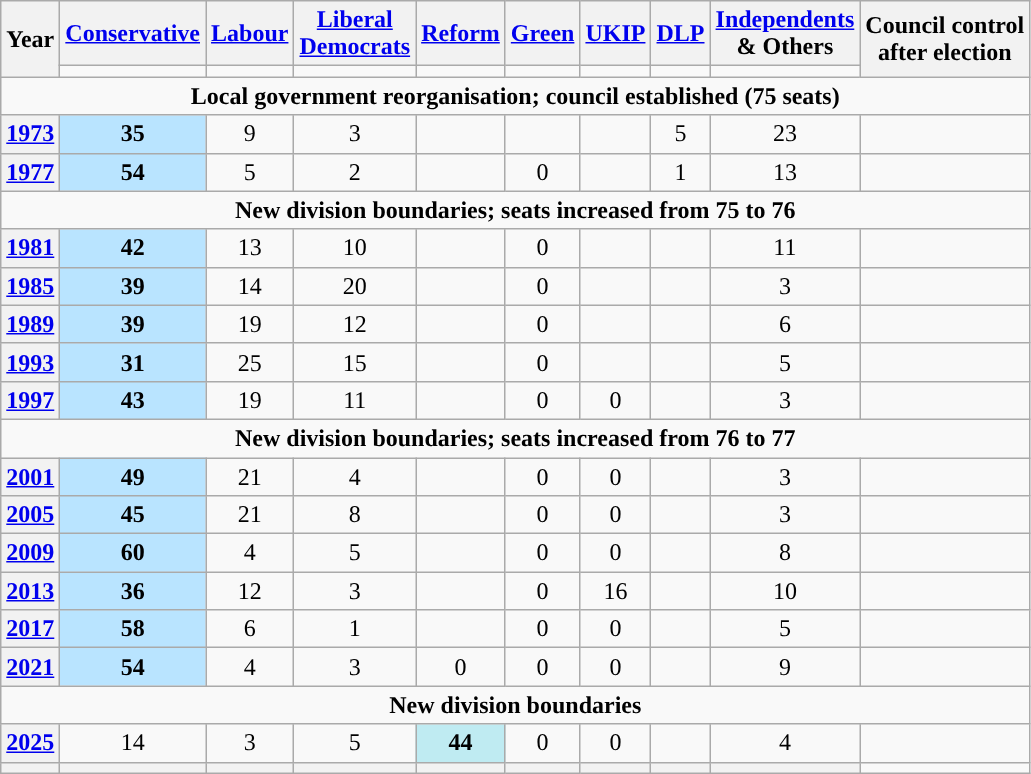<table class="wikitable plainrowheaders" style="text-align:center">
<tr>
<th scope="col" rowspan="2">Year</th>
<th scope="col"><a href='#'>Conservative</a></th>
<th scope="col"><a href='#'>Labour</a></th>
<th scope="col" style="width:1px"><a href='#'>Liberal Democrats</a></th>
<th scope="col"><a href='#'>Reform</a></th>
<th scope="col"><a href='#'>Green</a></th>
<th scope="col"><a href='#'>UKIP</a></th>
<th scope="col"><a href='#'>DLP</a></th>
<th scope="col"><a href='#'>Independents</a><br>& Others</th>
<th scope="col" rowspan="2" colspan="2">Council control<br>after election</th>
</tr>
<tr>
<td style="background:"></td>
<td style="background:"></td>
<td style="background:"></td>
<td style="background:"></td>
<td style="background:"></td>
<td style="background:"></td>
<td style="background:"></td>
<td style="background:"></td>
</tr>
<tr>
<td colspan="11"><strong>Local government reorganisation; council established (75 seats)</strong></td>
</tr>
<tr>
<th scope="row"><a href='#'>1973</a></th>
<td style="background:#B9E4FF;"><strong>35</strong></td>
<td>9</td>
<td>3</td>
<td></td>
<td></td>
<td></td>
<td>5</td>
<td>23</td>
<td></td>
</tr>
<tr>
<th scope="row"><a href='#'>1977</a></th>
<td style="background:#B9E4FF;"><strong>54</strong></td>
<td>5</td>
<td>2</td>
<td></td>
<td>0</td>
<td></td>
<td>1</td>
<td>13</td>
<td></td>
</tr>
<tr>
<td colspan="11"><strong>New division boundaries; seats increased from 75 to 76</strong></td>
</tr>
<tr>
<th scope="row"><a href='#'>1981</a></th>
<td style="background:#B9E4FF;"><strong>42</strong></td>
<td>13</td>
<td>10</td>
<td></td>
<td>0</td>
<td></td>
<td></td>
<td>11</td>
<td></td>
</tr>
<tr>
<th scope="row"><a href='#'>1985</a></th>
<td style="background:#B9E4FF;"><strong>39</strong></td>
<td>14</td>
<td>20</td>
<td></td>
<td>0</td>
<td></td>
<td></td>
<td>3</td>
<td></td>
</tr>
<tr>
<th scope="row"><a href='#'>1989</a></th>
<td style="background:#B9E4FF;"><strong>39</strong></td>
<td>19</td>
<td>12</td>
<td></td>
<td>0</td>
<td></td>
<td></td>
<td>6</td>
<td></td>
</tr>
<tr>
<th scope="row"><a href='#'>1993</a></th>
<td style="background:#B9E4FF;"><strong>31</strong></td>
<td>25</td>
<td>15</td>
<td></td>
<td>0</td>
<td></td>
<td></td>
<td>5</td>
<td></td>
</tr>
<tr>
<th scope="row"><a href='#'>1997</a></th>
<td style="background:#B9E4FF;"><strong>43</strong></td>
<td>19</td>
<td>11</td>
<td></td>
<td>0</td>
<td>0</td>
<td></td>
<td>3</td>
<td></td>
</tr>
<tr>
<td colspan="11"><strong>New division boundaries; seats increased from 76 to 77</strong></td>
</tr>
<tr>
<th scope="row"><a href='#'>2001</a></th>
<td style="background:#B9E4FF;"><strong>49</strong></td>
<td>21</td>
<td>4</td>
<td></td>
<td>0</td>
<td>0</td>
<td></td>
<td>3</td>
<td></td>
</tr>
<tr>
<th scope="row"><a href='#'>2005</a></th>
<td style="background:#B9E4FF;"><strong>45</strong></td>
<td>21</td>
<td>8</td>
<td></td>
<td>0</td>
<td>0</td>
<td></td>
<td>3</td>
<td></td>
</tr>
<tr>
<th scope="row"><a href='#'>2009</a></th>
<td style="background:#B9E4FF;"><strong>60</strong></td>
<td>4</td>
<td>5</td>
<td></td>
<td>0</td>
<td>0</td>
<td></td>
<td>8</td>
<td></td>
</tr>
<tr>
<th scope="row"><a href='#'>2013</a></th>
<td style="background:#B9E4FF;"><strong>36</strong></td>
<td>12</td>
<td>3</td>
<td></td>
<td>0</td>
<td>16</td>
<td></td>
<td>10</td>
<td></td>
</tr>
<tr>
<th scope="row"><a href='#'>2017</a></th>
<td style="background:#B9E4FF;"><strong>58</strong></td>
<td>6</td>
<td>1</td>
<td></td>
<td>0</td>
<td>0</td>
<td></td>
<td>5</td>
<td></td>
</tr>
<tr>
<th scope="row"><a href='#'>2021</a></th>
<td style="background:#B9E4FF;"><strong>54</strong></td>
<td>4</td>
<td>3</td>
<td>0</td>
<td>0</td>
<td>0</td>
<td></td>
<td>9</td>
<td></td>
</tr>
<tr>
<td colspan="11"><strong>New division boundaries</strong></td>
</tr>
<tr>
<th scope="row"><a href='#'>2025</a></th>
<td>14</td>
<td>3</td>
<td>5</td>
<td style="background:#BFEBF2;"><strong>44</strong></td>
<td>0</td>
<td>0</td>
<td></td>
<td>4</td>
<td></td>
</tr>
<tr>
<th></th>
<th style="background-color: "></th>
<th style="background-color: "></th>
<th style="background-color: "></th>
<th style="background-color: "></th>
<th style="background-color: "></th>
<th style="background-color: "></th>
<th style="background-color: "></th>
<th style="background-color: "></th>
</tr>
</table>
